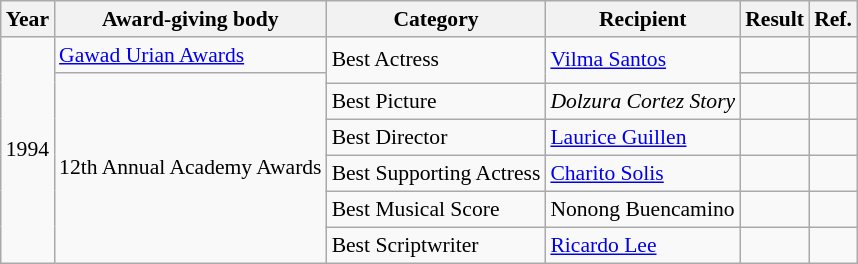<table class="wikitable plainrowheaders" style="line-height:1.20em; font-size:90%;">
<tr>
<th>Year</th>
<th>Award-giving body</th>
<th>Category</th>
<th>Recipient</th>
<th>Result</th>
<th>Ref.</th>
</tr>
<tr>
<td rowspan="7">1994</td>
<td><a href='#'>Gawad Urian Awards</a></td>
<td rowspan="2">Best Actress</td>
<td rowspan="2"><a href='#'>Vilma Santos</a></td>
<td></td>
<td></td>
</tr>
<tr>
<td rowspan="6">12th Annual Academy Awards</td>
<td></td>
<td></td>
</tr>
<tr>
<td>Best Picture</td>
<td><em>Dolzura Cortez Story</em></td>
<td></td>
<td></td>
</tr>
<tr>
<td>Best Director</td>
<td><a href='#'>Laurice Guillen</a></td>
<td></td>
<td></td>
</tr>
<tr>
<td>Best Supporting Actress</td>
<td><a href='#'>Charito Solis</a></td>
<td></td>
<td></td>
</tr>
<tr>
<td>Best Musical Score</td>
<td>Nonong Buencamino</td>
<td></td>
<td></td>
</tr>
<tr>
<td>Best Scriptwriter</td>
<td><a href='#'>Ricardo Lee</a></td>
<td></td>
<td></td>
</tr>
</table>
